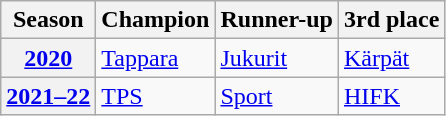<table class="wikitable">
<tr>
<th scope="col">Season</th>
<th scope="col">Champion</th>
<th scope="col">Runner-up</th>
<th scope="col">3rd place</th>
</tr>
<tr>
<th scope="row"><a href='#'>2020</a></th>
<td><a href='#'>Tappara</a></td>
<td><a href='#'>Jukurit</a></td>
<td><a href='#'>Kärpät</a></td>
</tr>
<tr>
<th scope="row"><a href='#'>2021–22</a></th>
<td><a href='#'>TPS</a></td>
<td><a href='#'>Sport</a></td>
<td><a href='#'>HIFK</a></td>
</tr>
</table>
